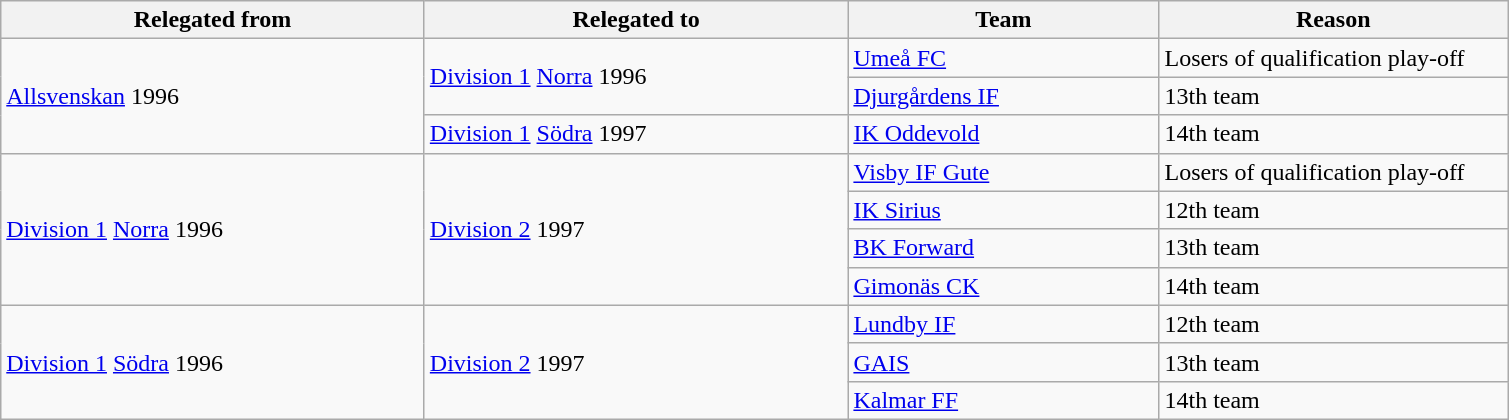<table class="wikitable" style="text-align: left">
<tr>
<th style="width: 275px;">Relegated from</th>
<th style="width: 275px;">Relegated to</th>
<th style="width: 200px;">Team</th>
<th style="width: 225px;">Reason</th>
</tr>
<tr>
<td rowspan=3><a href='#'>Allsvenskan</a> 1996</td>
<td rowspan=2><a href='#'>Division 1</a> <a href='#'>Norra</a> 1996</td>
<td><a href='#'>Umeå FC</a></td>
<td>Losers of qualification play-off</td>
</tr>
<tr>
<td><a href='#'>Djurgårdens IF</a></td>
<td>13th team</td>
</tr>
<tr>
<td><a href='#'>Division 1</a> <a href='#'>Södra</a> 1997</td>
<td><a href='#'>IK Oddevold</a></td>
<td>14th team</td>
</tr>
<tr>
<td rowspan=4><a href='#'>Division 1</a> <a href='#'>Norra</a> 1996</td>
<td rowspan=4><a href='#'>Division 2</a> 1997</td>
<td><a href='#'>Visby IF Gute</a></td>
<td>Losers of qualification play-off</td>
</tr>
<tr>
<td><a href='#'>IK Sirius</a></td>
<td>12th team</td>
</tr>
<tr>
<td><a href='#'>BK Forward</a></td>
<td>13th team</td>
</tr>
<tr>
<td><a href='#'>Gimonäs CK</a></td>
<td>14th team</td>
</tr>
<tr>
<td rowspan=3><a href='#'>Division 1</a> <a href='#'>Södra</a> 1996</td>
<td rowspan=3><a href='#'>Division 2</a> 1997</td>
<td><a href='#'>Lundby IF</a></td>
<td>12th team</td>
</tr>
<tr>
<td><a href='#'>GAIS</a></td>
<td>13th team</td>
</tr>
<tr>
<td><a href='#'>Kalmar FF</a></td>
<td>14th team</td>
</tr>
</table>
